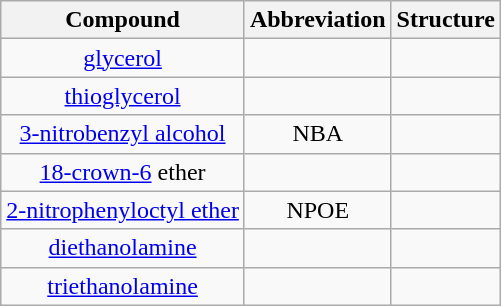<table class="wikitable sortable"  style="text-align: center; border-spacing: 5px; border: 1px solid darkgray;">
<tr>
<th>Compound</th>
<th>Abbreviation</th>
<th>Structure</th>
</tr>
<tr>
<td><a href='#'>glycerol</a></td>
<td></td>
<td></td>
</tr>
<tr>
<td><a href='#'>thioglycerol</a></td>
<td></td>
<td></td>
</tr>
<tr>
<td><a href='#'>3-nitrobenzyl alcohol</a></td>
<td>NBA</td>
<td></td>
</tr>
<tr>
<td><a href='#'>18-crown-6</a> ether</td>
<td></td>
<td></td>
</tr>
<tr>
<td><a href='#'>2-nitrophenyloctyl ether</a></td>
<td>NPOE</td>
<td></td>
</tr>
<tr>
<td><a href='#'>diethanolamine</a></td>
<td></td>
<td></td>
</tr>
<tr>
<td><a href='#'>triethanolamine</a></td>
<td></td>
<td></td>
</tr>
</table>
